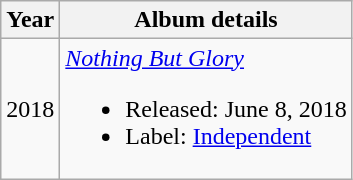<table class="wikitable">
<tr>
<th>Year</th>
<th>Album details</th>
</tr>
<tr>
<td>2018</td>
<td style="text-align:left;"><em><a href='#'>Nothing But Glory</a></em><br><ul><li>Released: June 8, 2018</li><li>Label: <a href='#'>Independent</a></li></ul></td>
</tr>
</table>
